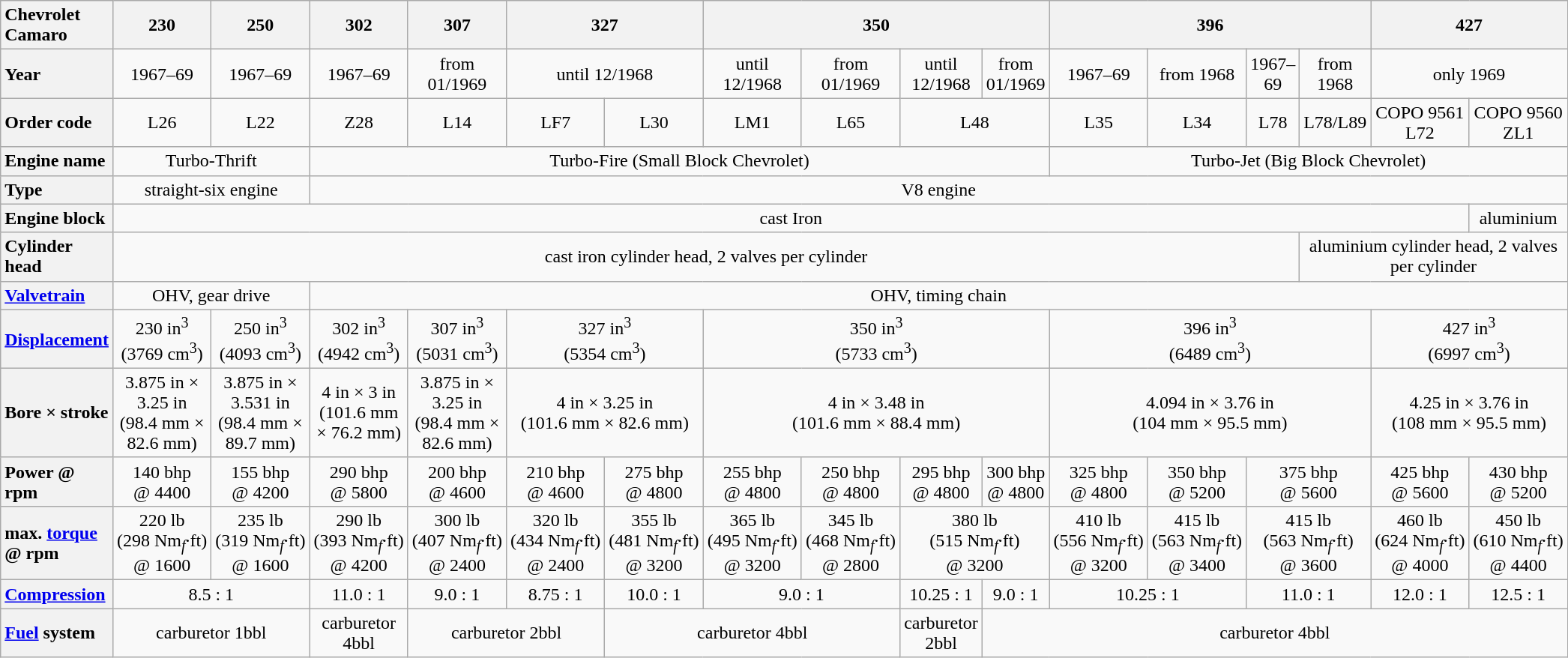<table class="wikitable" style="text-align:center;">
<tr>
<th style="text-align:left;">Chevrolet Camaro</th>
<th>230</th>
<th>250</th>
<th>302</th>
<th>307</th>
<th colspan="2">327</th>
<th colspan="4">350</th>
<th colspan="4">396</th>
<th colspan="2">427</th>
</tr>
<tr>
<th style="text-align:left;">Year</th>
<td>1967–69</td>
<td>1967–69</td>
<td>1967–69</td>
<td>from 01/1969</td>
<td colspan="2">until 12/1968</td>
<td>until 12/1968</td>
<td>from 01/1969</td>
<td>until 12/1968</td>
<td>from 01/1969</td>
<td>1967–69</td>
<td>from 1968</td>
<td>1967–69</td>
<td>from 1968</td>
<td colspan="2">only 1969</td>
</tr>
<tr>
<th style="text-align:left;">Order code</th>
<td>L26</td>
<td>L22</td>
<td>Z28</td>
<td>L14</td>
<td>LF7</td>
<td>L30</td>
<td>LM1</td>
<td>L65</td>
<td colspan="2">L48</td>
<td>L35</td>
<td>L34</td>
<td>L78</td>
<td>L78/L89</td>
<td>COPO 9561<br>L72</td>
<td>COPO 9560<br>ZL1</td>
</tr>
<tr>
<th style="text-align:left;">Engine name</th>
<td colspan="2">Turbo-Thrift</td>
<td colspan="8">Turbo-Fire (Small Block Chevrolet)</td>
<td colspan="6">Turbo-Jet (Big Block Chevrolet)</td>
</tr>
<tr>
<th style="text-align:left;">Type</th>
<td colspan="2">straight-six engine</td>
<td colspan="14">V8 engine</td>
</tr>
<tr>
<th style="text-align:left;">Engine block</th>
<td colspan="15">cast Iron</td>
<td>aluminium</td>
</tr>
<tr>
<th style="text-align:left;">Cylinder head</th>
<td colspan="13">cast iron cylinder head, 2 valves per cylinder</td>
<td colspan="3">aluminium cylinder head, 2 valves per cylinder</td>
</tr>
<tr>
<th style="text-align:left;"><a href='#'>Valvetrain</a></th>
<td colspan="2">OHV, gear drive</td>
<td colspan="14">OHV, timing chain</td>
</tr>
<tr>
<th style="text-align:left;"><a href='#'>Displacement</a></th>
<td>230 in<sup>3</sup><br>(3769 cm<sup>3</sup>)</td>
<td>250 in<sup>3</sup><br>(4093 cm<sup>3</sup>)</td>
<td>302 in<sup>3</sup><br>(4942 cm<sup>3</sup>)</td>
<td>307 in<sup>3</sup><br>(5031 cm<sup>3</sup>)</td>
<td colspan="2">327 in<sup>3</sup><br>(5354 cm<sup>3</sup>)</td>
<td colspan="4">350 in<sup>3</sup><br>(5733 cm<sup>3</sup>)</td>
<td colspan="4">396 in<sup>3</sup><br>(6489 cm<sup>3</sup>)</td>
<td colspan="2">427 in<sup>3</sup><br>(6997 cm<sup>3</sup>)</td>
</tr>
<tr>
<th style="text-align:left;">Bore × stroke</th>
<td>3.875 in × 3.25 in<br>(98.4 mm × 82.6 mm)</td>
<td>3.875 in × 3.531 in<br>(98.4 mm × 89.7 mm)</td>
<td>4 in × 3 in<br>(101.6 mm × 76.2 mm)</td>
<td>3.875 in × 3.25 in<br>(98.4 mm × 82.6 mm)</td>
<td colspan="2">4 in × 3.25 in<br>(101.6 mm × 82.6 mm)</td>
<td colspan="4">4 in × 3.48 in<br>(101.6 mm × 88.4 mm)</td>
<td colspan="4">4.094 in × 3.76 in<br>(104 mm × 95.5 mm)</td>
<td colspan="2">4.25 in × 3.76 in<br>(108 mm × 95.5 mm)</td>
</tr>
<tr>
<th style="text-align:left;">Power @ rpm</th>
<td>140 bhp @ 4400</td>
<td>155 bhp<br>@ 4200</td>
<td>290 bhp<br>@ 5800</td>
<td>200 bhp<br>@ 4600</td>
<td>210 bhp<br>@ 4600</td>
<td>275 bhp<br>@ 4800</td>
<td>255 bhp<br>@ 4800</td>
<td>250 bhp<br>@ 4800</td>
<td>295 bhp<br>@ 4800</td>
<td>300 bhp<br>@ 4800</td>
<td>325 bhp<br>@ 4800</td>
<td>350 bhp<br>@ 5200</td>
<td colspan="2">375 bhp<br>@ 5600</td>
<td>425 bhp<br>@ 5600</td>
<td>430 bhp<br>@ 5200</td>
</tr>
<tr>
<th style="text-align:left;">max. <a href='#'>torque</a> @ rpm</th>
<td>220 lb<br>(298 Nm<sub><em>f</em></sub>·ft)
@ 1600</td>
<td>235 lb<br>(319 Nm<sub><em>f</em></sub>·ft)
@ 1600</td>
<td>290 lb<br>(393 Nm<sub><em>f</em></sub>·ft)
@ 4200</td>
<td>300 lb<br>(407 Nm<sub><em>f</em></sub>·ft)
@ 2400</td>
<td>320 lb<br>(434 Nm<sub><em>f</em></sub>·ft)
@ 2400</td>
<td>355 lb<br>(481 Nm<sub><em>f</em></sub>·ft)
@ 3200</td>
<td style="text-align:center;">365 lb<br>(495 Nm<sub><em>f</em></sub>·ft)
@ 3200</td>
<td>345 lb<br>(468 Nm<sub><em>f</em></sub>·ft)
@ 2800</td>
<td colspan="2">380 lb<br>(515 Nm<sub><em>f</em></sub>·ft)
@ 3200</td>
<td style="text-align:center;">410 lb<br>(556 Nm<sub><em>f</em></sub>·ft)
@ 3200</td>
<td style="text-align:center;">415 lb<br>(563 Nm<sub><em>f</em></sub>·ft)
@ 3400</td>
<td colspan="2">415 lb<br>(563 Nm<sub><em>f</em></sub>·ft)
@ 3600</td>
<td>460 lb<br>(624 Nm<sub><em>f</em></sub>·ft)
@ 4000</td>
<td>450 lb<br>(610 Nm<sub><em>f</em></sub>·ft)
@ 4400</td>
</tr>
<tr>
<th style="text-align:left;"><a href='#'>Compression</a></th>
<td colspan="2">8.5 : 1</td>
<td>11.0 : 1</td>
<td style="text-align:center;">9.0 : 1</td>
<td>8.75 : 1</td>
<td style="text-align:center;">10.0 : 1</td>
<td colspan="2">9.0 : 1</td>
<td>10.25 : 1</td>
<td style="text-align:center;">9.0 : 1</td>
<td colspan="2">10.25 : 1</td>
<td colspan="2">11.0 : 1</td>
<td>12.0 : 1</td>
<td>12.5 : 1</td>
</tr>
<tr>
<th style="text-align:left;"><a href='#'>Fuel</a> system</th>
<td colspan="2">carburetor 1bbl</td>
<td>carburetor 4bbl</td>
<td colspan="2">carburetor 2bbl</td>
<td colspan="3">carburetor 4bbl</td>
<td>carburetor 2bbl</td>
<td colspan="7">carburetor 4bbl</td>
</tr>
</table>
